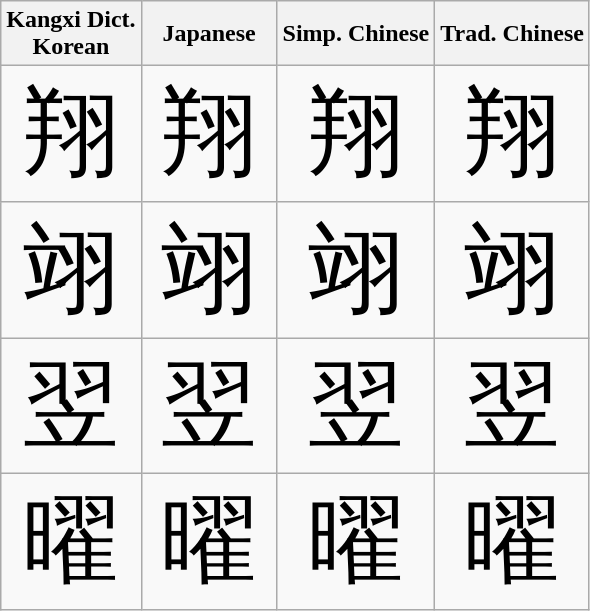<table class="wikitable" style="text-align: center;">
<tr>
<th>Kangxi Dict.<br>Korean</th>
<th>Japanese</th>
<th>Simp. Chinese</th>
<th>Trad. Chinese</th>
</tr>
<tr style="font-size:4em;font-family:serif;line-height:100%;">
<td lang="ko">翔</td>
<td lang="ja">翔</td>
<td lang="zh-hans">翔</td>
<td lang="zh-hant">翔</td>
</tr>
<tr style="font-size:4em;font-family:serif;line-height:100%;">
<td lang="ko">翊</td>
<td lang="ja">翊</td>
<td lang="zh-hans">翊</td>
<td lang="zh-hant">翊</td>
</tr>
<tr style="font-size:4em;font-family:serif;line-height:100%;">
<td lang="ko">翌</td>
<td lang="ja">翌</td>
<td lang="zh-hans">翌</td>
<td lang="zh-hant">翌</td>
</tr>
<tr style="font-size:4em;font-family:serif;line-height:100%;">
<td lang="ko">曜</td>
<td lang="ja">曜</td>
<td lang="zh-hans">曜</td>
<td lang="zh-hant">曜</td>
</tr>
</table>
